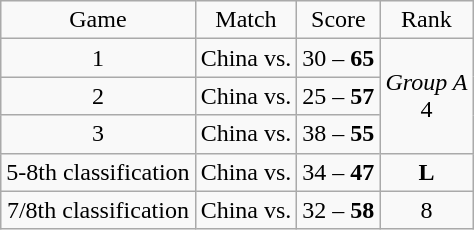<table class="wikitable">
<tr>
<td style="text-align:center;">Game</td>
<td style="text-align:center;">Match</td>
<td style="text-align:center;">Score</td>
<td style="text-align:center;">Rank</td>
</tr>
<tr>
<td style="text-align:center;">1</td>
<td>China vs. <strong></strong></td>
<td style="text-align:center;">30 – <strong>65</strong></td>
<td rowspan="3" style="text-align:center;"><em>Group A</em><br> 4</td>
</tr>
<tr>
<td style="text-align:center;">2</td>
<td>China vs. <strong></strong></td>
<td style="text-align:center;">25 – <strong>57</strong></td>
</tr>
<tr>
<td style="text-align:center;">3</td>
<td>China vs. <strong></strong></td>
<td style="text-align:center;">38 – <strong>55</strong></td>
</tr>
<tr>
<td style="text-align:center;">5-8th classification</td>
<td>China vs. <strong></strong></td>
<td style="text-align:center;">34 – <strong>47</strong></td>
<td style="text-align:center;"><strong>L</strong></td>
</tr>
<tr>
<td style="text-align:center;">7/8th classification</td>
<td>China vs. <strong></strong></td>
<td style="text-align:center;">32 – <strong>58</strong></td>
<td style="text-align:center;">8</td>
</tr>
</table>
